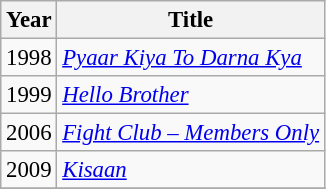<table class="wikitable" style="font-size:95%;">
<tr>
<th>Year</th>
<th>Title</th>
</tr>
<tr>
<td>1998</td>
<td><em><a href='#'>Pyaar Kiya To Darna Kya</a></em></td>
</tr>
<tr>
<td>1999</td>
<td><em><a href='#'>Hello Brother</a></em></td>
</tr>
<tr>
<td>2006</td>
<td><em><a href='#'>Fight Club – Members Only</a></em></td>
</tr>
<tr>
<td>2009</td>
<td><em><a href='#'>Kisaan</a></em></td>
</tr>
<tr>
</tr>
</table>
